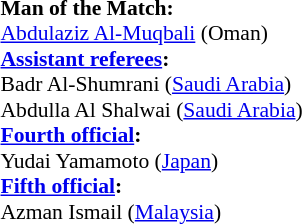<table width=50% style="font-size:90%;">
<tr>
<td><br><strong>Man of the Match:</strong>
<br><a href='#'>Abdulaziz Al-Muqbali</a> (Oman)<br><strong><a href='#'>Assistant referees</a>:</strong>
<br>Badr Al-Shumrani (<a href='#'>Saudi Arabia</a>)
<br>Abdulla Al Shalwai (<a href='#'>Saudi Arabia</a>)
<br><strong><a href='#'>Fourth official</a>:</strong>
<br>Yudai Yamamoto (<a href='#'>Japan</a>)
<br><strong><a href='#'>Fifth official</a>:</strong>
<br>Azman Ismail (<a href='#'>Malaysia</a>)</td>
</tr>
</table>
